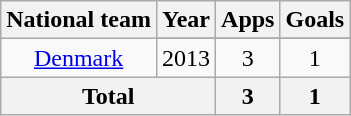<table class="wikitable" style="text-align: center;">
<tr>
<th>National team</th>
<th>Year</th>
<th>Apps</th>
<th>Goals</th>
</tr>
<tr>
<td rowspan="2"><a href='#'>Denmark</a></td>
</tr>
<tr>
<td>2013</td>
<td>3</td>
<td>1</td>
</tr>
<tr>
<th colspan="2">Total</th>
<th>3</th>
<th>1</th>
</tr>
</table>
